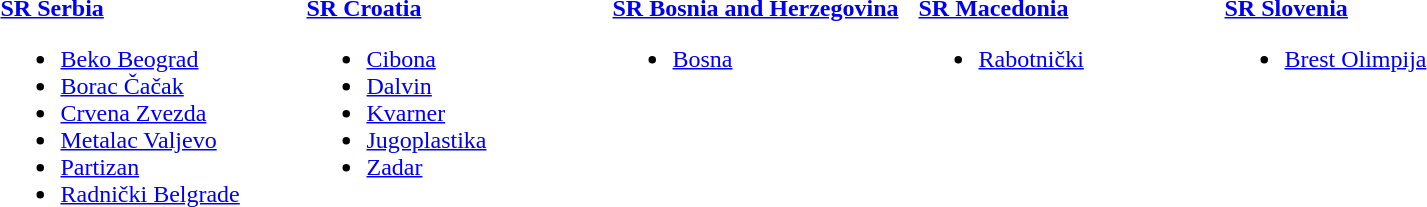<table>
<tr>
<td style="width:200px; vertical-align:top;"><br><strong> <a href='#'>SR Serbia</a></strong><ul><li><a href='#'>Beko Beograd</a></li><li><a href='#'>Borac Čačak</a></li><li><a href='#'>Crvena Zvezda</a></li><li><a href='#'>Metalac Valjevo</a></li><li><a href='#'>Partizan</a></li><li><a href='#'>Radnički Belgrade</a></li></ul></td>
<td style="width:200px; vertical-align:top;"><br><strong> <a href='#'>SR Croatia</a></strong><ul><li><a href='#'>Cibona</a></li><li><a href='#'>Dalvin</a></li><li><a href='#'>Kvarner</a></li><li><a href='#'>Jugoplastika</a></li><li><a href='#'>Zadar</a></li></ul></td>
<td style="width:200px; vertical-align:top;"><br><strong> <a href='#'>SR Bosnia and Herzegovina</a></strong><ul><li><a href='#'>Bosna</a></li></ul></td>
<td style="width:200px; vertical-align:top;"><br><strong> <a href='#'>SR Macedonia</a></strong><ul><li><a href='#'>Rabotnički</a></li></ul></td>
<td style="width:200px; vertical-align:top;"><br><strong> <a href='#'>SR Slovenia</a></strong><ul><li><a href='#'>Brest Olimpija</a></li></ul></td>
</tr>
</table>
